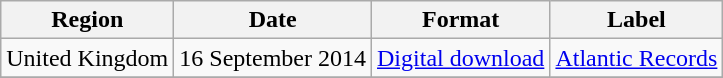<table class=wikitable>
<tr>
<th>Region</th>
<th>Date</th>
<th>Format</th>
<th>Label</th>
</tr>
<tr>
<td>United Kingdom</td>
<td>16 September 2014</td>
<td><a href='#'>Digital download</a></td>
<td><a href='#'>Atlantic Records</a></td>
</tr>
<tr>
</tr>
</table>
